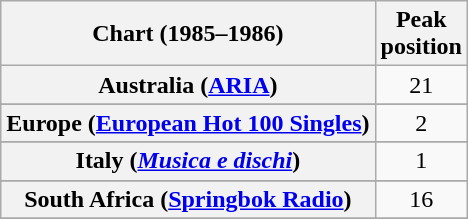<table class="wikitable sortable plainrowheaders" style="text-align:center">
<tr>
<th>Chart (1985–1986)</th>
<th>Peak<br>position</th>
</tr>
<tr>
<th scope="row">Australia (<a href='#'>ARIA</a>)</th>
<td>21</td>
</tr>
<tr>
</tr>
<tr>
</tr>
<tr>
<th scope="row">Europe (<a href='#'>European Hot 100 Singles</a>)</th>
<td>2</td>
</tr>
<tr>
</tr>
<tr>
<th scope="row">Italy (<em><a href='#'>Musica e dischi</a></em>)</th>
<td>1</td>
</tr>
<tr>
</tr>
<tr>
</tr>
<tr>
</tr>
<tr>
</tr>
<tr>
</tr>
<tr>
<th scope="row">South Africa (<a href='#'>Springbok Radio</a>)</th>
<td>16</td>
</tr>
<tr>
</tr>
<tr>
</tr>
<tr>
</tr>
<tr>
</tr>
<tr>
</tr>
</table>
